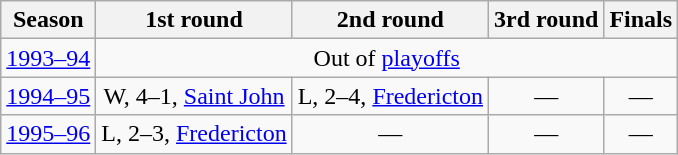<table class="wikitable" style="text-align:center">
<tr>
<th>Season</th>
<th>1st round</th>
<th>2nd round</th>
<th>3rd round</th>
<th>Finals</th>
</tr>
<tr>
<td><a href='#'>1993–94</a></td>
<td colspan="4">Out of <a href='#'>playoffs</a></td>
</tr>
<tr>
<td><a href='#'>1994–95</a></td>
<td>W, 4–1, <a href='#'>Saint John</a></td>
<td>L, 2–4, <a href='#'>Fredericton</a></td>
<td>—</td>
<td>—</td>
</tr>
<tr>
<td><a href='#'>1995–96</a></td>
<td>L, 2–3, <a href='#'>Fredericton</a></td>
<td>—</td>
<td>—</td>
<td>—</td>
</tr>
</table>
